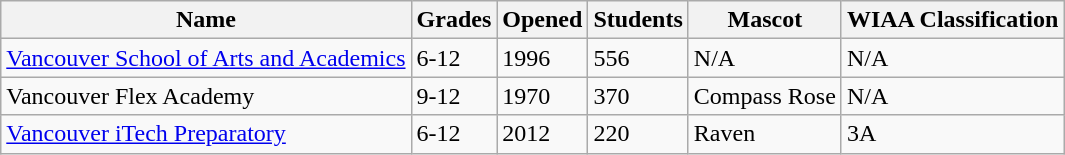<table class="wikitable">
<tr>
<th>Name</th>
<th>Grades</th>
<th>Opened</th>
<th>Students</th>
<th>Mascot</th>
<th>WIAA Classification</th>
</tr>
<tr>
<td><a href='#'>Vancouver School of Arts and Academics</a></td>
<td>6-12</td>
<td>1996</td>
<td>556</td>
<td>N/A</td>
<td>N/A</td>
</tr>
<tr>
<td>Vancouver Flex Academy</td>
<td>9-12</td>
<td>1970</td>
<td>370</td>
<td>Compass Rose</td>
<td>N/A</td>
</tr>
<tr>
<td><a href='#'>Vancouver iTech Preparatory</a></td>
<td>6-12</td>
<td>2012</td>
<td>220</td>
<td>Raven</td>
<td>3A</td>
</tr>
</table>
